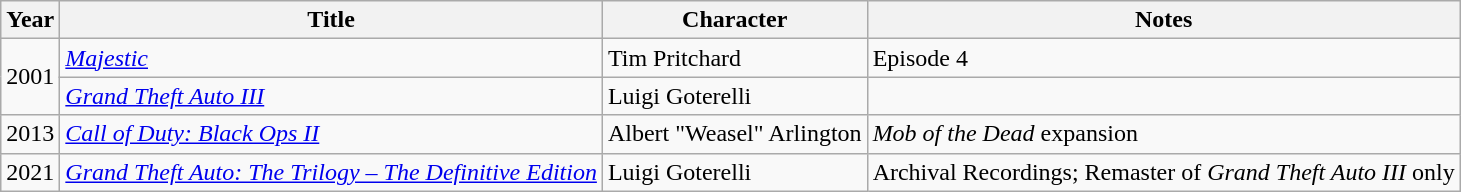<table class="wikitable sortable">
<tr>
<th>Year</th>
<th>Title</th>
<th>Character</th>
<th>Notes</th>
</tr>
<tr>
<td rowspan="2">2001</td>
<td><em><a href='#'>Majestic</a></em></td>
<td>Tim Pritchard</td>
<td>Episode 4</td>
</tr>
<tr>
<td><em><a href='#'>Grand Theft Auto III</a></em></td>
<td>Luigi Goterelli</td>
<td></td>
</tr>
<tr>
<td>2013</td>
<td><em><a href='#'>Call of Duty: Black Ops II</a></em></td>
<td>Albert "Weasel" Arlington</td>
<td><em>Mob of the Dead</em> expansion</td>
</tr>
<tr>
<td>2021</td>
<td><em><a href='#'>Grand Theft Auto: The Trilogy – The Definitive Edition</a></em></td>
<td>Luigi Goterelli</td>
<td>Archival Recordings; Remaster of <em>Grand Theft Auto III</em> only</td>
</tr>
</table>
